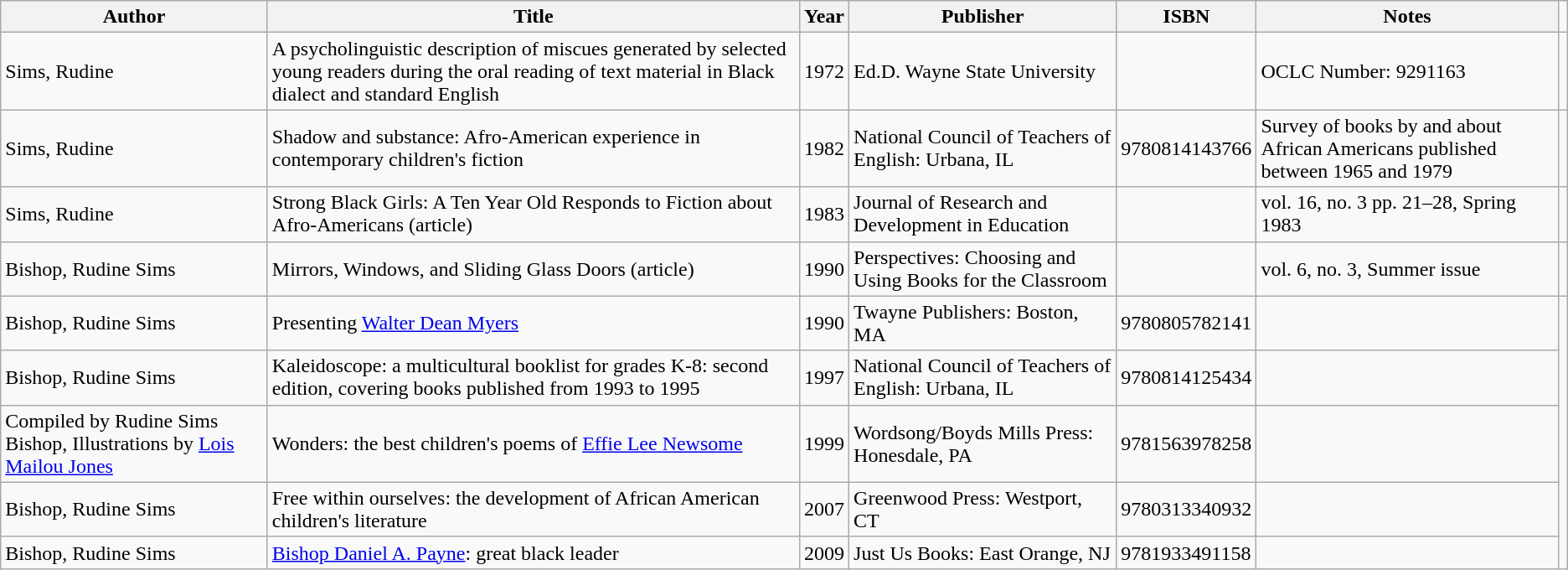<table class="wikitable sortable">
<tr>
<th>Author</th>
<th>Title</th>
<th>Year</th>
<th>Publisher</th>
<th>ISBN</th>
<th scope="Col" class="unsortable">Notes</th>
</tr>
<tr>
<td>Sims, Rudine</td>
<td>A psycholinguistic description of miscues generated by selected young readers during the oral reading of text material in Black dialect and standard English</td>
<td>1972</td>
<td>Ed.D. Wayne State University</td>
<td></td>
<td>OCLC Number: 9291163</td>
<td></td>
</tr>
<tr>
<td>Sims, Rudine</td>
<td>Shadow and substance: Afro-American experience in contemporary children's fiction</td>
<td>1982</td>
<td>National Council of Teachers of English: Urbana, IL</td>
<td>9780814143766</td>
<td>Survey of books by and about African Americans published between 1965 and 1979</td>
<td></td>
</tr>
<tr>
<td>Sims, Rudine</td>
<td>Strong Black Girls: A Ten Year Old Responds to Fiction about Afro-Americans (article)</td>
<td>1983</td>
<td>Journal of Research and Development in Education</td>
<td></td>
<td>vol. 16,  no. 3 pp. 21–28,  Spring 1983</td>
<td></td>
</tr>
<tr>
<td>Bishop, Rudine Sims</td>
<td>Mirrors, Windows, and Sliding Glass Doors (article)</td>
<td>1990</td>
<td>Perspectives: Choosing and Using Books for the Classroom</td>
<td></td>
<td>vol. 6, no. 3, Summer issue</td>
<td></td>
</tr>
<tr>
<td>Bishop, Rudine Sims</td>
<td>Presenting <a href='#'>Walter Dean Myers</a></td>
<td>1990</td>
<td>Twayne Publishers: Boston, MA</td>
<td>9780805782141</td>
<td></td>
</tr>
<tr>
<td>Bishop, Rudine Sims</td>
<td>Kaleidoscope: a multicultural booklist for grades K-8: second edition, covering books published from 1993 to 1995</td>
<td>1997</td>
<td>National Council of Teachers of English: Urbana, IL</td>
<td>9780814125434</td>
<td></td>
</tr>
<tr>
<td>Compiled by Rudine Sims Bishop, Illustrations by <a href='#'>Lois Mailou Jones</a></td>
<td>Wonders: the best children's poems of <a href='#'>Effie Lee Newsome</a></td>
<td>1999</td>
<td>Wordsong/Boyds Mills Press: Honesdale, PA</td>
<td>9781563978258</td>
<td></td>
</tr>
<tr>
<td>Bishop, Rudine Sims</td>
<td>Free within ourselves: the development of African American children's literature</td>
<td>2007</td>
<td>Greenwood Press: Westport, CT</td>
<td>9780313340932</td>
<td></td>
</tr>
<tr>
<td>Bishop, Rudine Sims</td>
<td><a href='#'>Bishop Daniel A. Payne</a>: great black leader</td>
<td>2009</td>
<td>Just Us Books: East Orange, NJ</td>
<td>9781933491158</td>
<td></td>
</tr>
</table>
